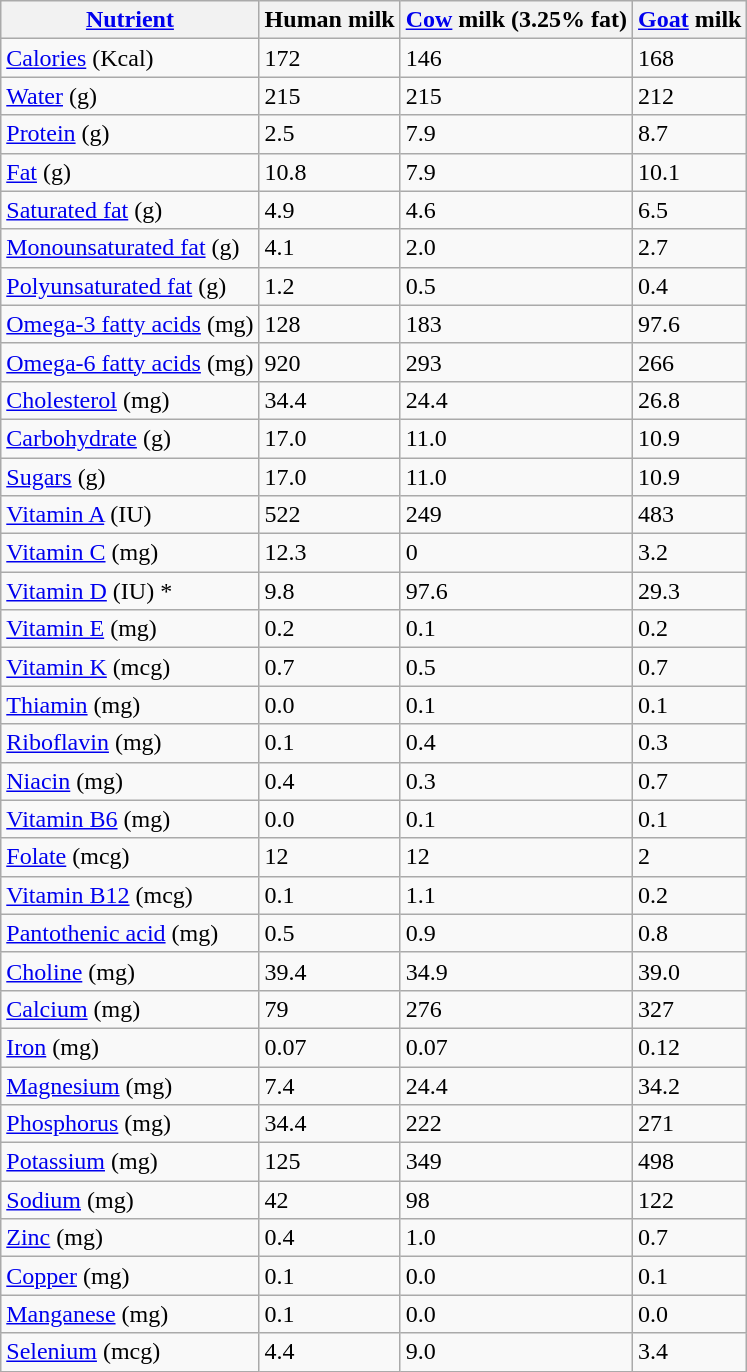<table class="wikitable">
<tr>
<th><strong><a href='#'>Nutrient</a></strong></th>
<th><strong>Human milk</strong></th>
<th><strong><a href='#'>Cow</a> milk (3.25% fat)</strong></th>
<th><strong><a href='#'>Goat</a> milk</strong></th>
</tr>
<tr>
<td><a href='#'>Calories</a> (Kcal)</td>
<td>172</td>
<td>146</td>
<td>168</td>
</tr>
<tr>
<td><a href='#'>Water</a> (g)</td>
<td>215</td>
<td>215</td>
<td>212</td>
</tr>
<tr>
<td><a href='#'>Protein</a> (g)</td>
<td>2.5</td>
<td>7.9</td>
<td>8.7</td>
</tr>
<tr>
<td><a href='#'>Fat</a> (g)</td>
<td>10.8</td>
<td>7.9</td>
<td>10.1</td>
</tr>
<tr>
<td><a href='#'>Saturated fat</a> (g)</td>
<td>4.9</td>
<td>4.6</td>
<td>6.5</td>
</tr>
<tr>
<td><a href='#'>Monounsaturated fat</a> (g)</td>
<td>4.1</td>
<td>2.0</td>
<td>2.7</td>
</tr>
<tr>
<td><a href='#'>Polyunsaturated fat</a> (g)</td>
<td>1.2</td>
<td>0.5</td>
<td>0.4</td>
</tr>
<tr>
<td><a href='#'>Omega-3 fatty acids</a> (mg)</td>
<td>128</td>
<td>183</td>
<td>97.6</td>
</tr>
<tr>
<td><a href='#'>Omega-6 fatty acids</a> (mg)</td>
<td>920</td>
<td>293</td>
<td>266</td>
</tr>
<tr>
<td><a href='#'>Cholesterol</a> (mg)</td>
<td>34.4</td>
<td>24.4</td>
<td>26.8</td>
</tr>
<tr>
<td><a href='#'>Carbohydrate</a> (g)</td>
<td>17.0</td>
<td>11.0</td>
<td>10.9</td>
</tr>
<tr>
<td><a href='#'>Sugars</a> (g)</td>
<td>17.0</td>
<td>11.0</td>
<td>10.9</td>
</tr>
<tr>
<td><a href='#'>Vitamin A</a> (IU)</td>
<td>522</td>
<td>249</td>
<td>483</td>
</tr>
<tr>
<td><a href='#'>Vitamin C</a> (mg)</td>
<td>12.3</td>
<td>0</td>
<td>3.2</td>
</tr>
<tr>
<td><a href='#'>Vitamin D</a> (IU) *</td>
<td>9.8</td>
<td>97.6</td>
<td>29.3</td>
</tr>
<tr>
<td><a href='#'>Vitamin E</a> (mg)</td>
<td>0.2</td>
<td>0.1</td>
<td>0.2</td>
</tr>
<tr>
<td><a href='#'>Vitamin K</a> (mcg)</td>
<td>0.7</td>
<td>0.5</td>
<td>0.7</td>
</tr>
<tr>
<td><a href='#'>Thiamin</a> (mg)</td>
<td>0.0</td>
<td>0.1</td>
<td>0.1</td>
</tr>
<tr>
<td><a href='#'>Riboflavin</a> (mg)</td>
<td>0.1</td>
<td>0.4</td>
<td>0.3</td>
</tr>
<tr>
<td><a href='#'>Niacin</a> (mg)</td>
<td>0.4</td>
<td>0.3</td>
<td>0.7</td>
</tr>
<tr>
<td><a href='#'>Vitamin B6</a> (mg)</td>
<td>0.0</td>
<td>0.1</td>
<td>0.1</td>
</tr>
<tr>
<td><a href='#'>Folate</a> (mcg)</td>
<td>12</td>
<td>12</td>
<td>2</td>
</tr>
<tr>
<td><a href='#'>Vitamin B12</a> (mcg)</td>
<td>0.1</td>
<td>1.1</td>
<td>0.2</td>
</tr>
<tr>
<td><a href='#'>Pantothenic acid</a> (mg)</td>
<td>0.5</td>
<td>0.9</td>
<td>0.8</td>
</tr>
<tr>
<td><a href='#'>Choline</a> (mg)</td>
<td>39.4</td>
<td>34.9</td>
<td>39.0</td>
</tr>
<tr>
<td><a href='#'>Calcium</a> (mg)</td>
<td>79</td>
<td>276</td>
<td>327</td>
</tr>
<tr>
<td><a href='#'>Iron</a> (mg)</td>
<td>0.07</td>
<td>0.07</td>
<td>0.12</td>
</tr>
<tr>
<td><a href='#'>Magnesium</a> (mg)</td>
<td>7.4</td>
<td>24.4</td>
<td>34.2</td>
</tr>
<tr>
<td><a href='#'>Phosphorus</a> (mg)</td>
<td>34.4</td>
<td>222</td>
<td>271</td>
</tr>
<tr>
<td><a href='#'>Potassium</a> (mg)</td>
<td>125</td>
<td>349</td>
<td>498</td>
</tr>
<tr>
<td><a href='#'>Sodium</a> (mg)</td>
<td>42</td>
<td>98</td>
<td>122</td>
</tr>
<tr>
<td><a href='#'>Zinc</a> (mg)</td>
<td>0.4</td>
<td>1.0</td>
<td>0.7</td>
</tr>
<tr>
<td><a href='#'>Copper</a> (mg)</td>
<td>0.1</td>
<td>0.0</td>
<td>0.1</td>
</tr>
<tr>
<td><a href='#'>Manganese</a> (mg)</td>
<td>0.1</td>
<td>0.0</td>
<td>0.0</td>
</tr>
<tr>
<td><a href='#'>Selenium</a> (mcg)</td>
<td>4.4</td>
<td>9.0</td>
<td>3.4</td>
</tr>
</table>
